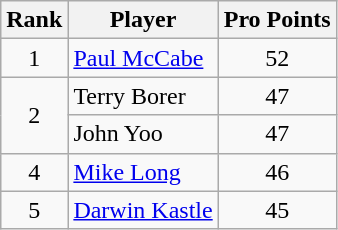<table class="wikitable">
<tr>
<th>Rank</th>
<th>Player</th>
<th>Pro Points</th>
</tr>
<tr>
<td align=center>1</td>
<td> <a href='#'>Paul McCabe</a></td>
<td align=center>52</td>
</tr>
<tr>
<td align=center rowspan=2>2</td>
<td> Terry Borer</td>
<td align=center>47</td>
</tr>
<tr>
<td> John Yoo</td>
<td align=center>47</td>
</tr>
<tr>
<td align=center>4</td>
<td> <a href='#'>Mike Long</a></td>
<td align=center>46</td>
</tr>
<tr>
<td align=center>5</td>
<td> <a href='#'>Darwin Kastle</a></td>
<td align=center>45</td>
</tr>
</table>
